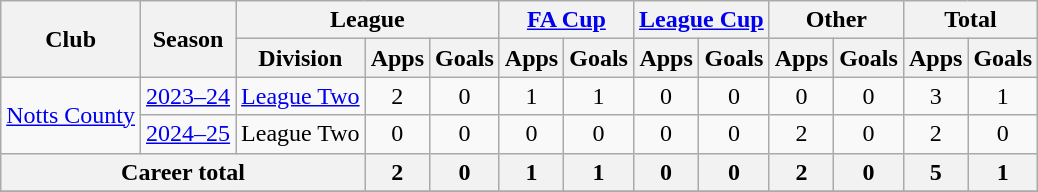<table class="wikitable" style="text-align: center">
<tr>
<th rowspan="2">Club</th>
<th rowspan="2">Season</th>
<th colspan="3">League</th>
<th colspan="2"><a href='#'>FA Cup</a></th>
<th colspan="2"><a href='#'>League Cup</a></th>
<th colspan="2">Other</th>
<th colspan="2">Total</th>
</tr>
<tr>
<th>Division</th>
<th>Apps</th>
<th>Goals</th>
<th>Apps</th>
<th>Goals</th>
<th>Apps</th>
<th>Goals</th>
<th>Apps</th>
<th>Goals</th>
<th>Apps</th>
<th>Goals</th>
</tr>
<tr>
<td rowspan="2"><a href='#'>Notts County</a></td>
<td><a href='#'>2023–24</a></td>
<td><a href='#'>League Two</a></td>
<td>2</td>
<td>0</td>
<td>1</td>
<td>1</td>
<td>0</td>
<td>0</td>
<td>0</td>
<td>0</td>
<td>3</td>
<td>1</td>
</tr>
<tr>
<td><a href='#'>2024–25</a></td>
<td>League Two</td>
<td>0</td>
<td>0</td>
<td>0</td>
<td>0</td>
<td>0</td>
<td>0</td>
<td>2</td>
<td>0</td>
<td>2</td>
<td>0</td>
</tr>
<tr>
<th colspan="3">Career total</th>
<th>2</th>
<th>0</th>
<th>1</th>
<th>1</th>
<th>0</th>
<th>0</th>
<th>2</th>
<th>0</th>
<th>5</th>
<th>1</th>
</tr>
<tr>
</tr>
</table>
